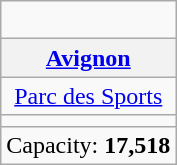<table class="wikitable" style="text-align:center">
<tr>
<td colspan="2"><br></td>
</tr>
<tr>
<th><a href='#'>Avignon</a></th>
</tr>
<tr>
<td><a href='#'>Parc des Sports</a></td>
</tr>
<tr>
<td></td>
</tr>
<tr>
<td>Capacity: <strong>17,518</strong></td>
</tr>
</table>
